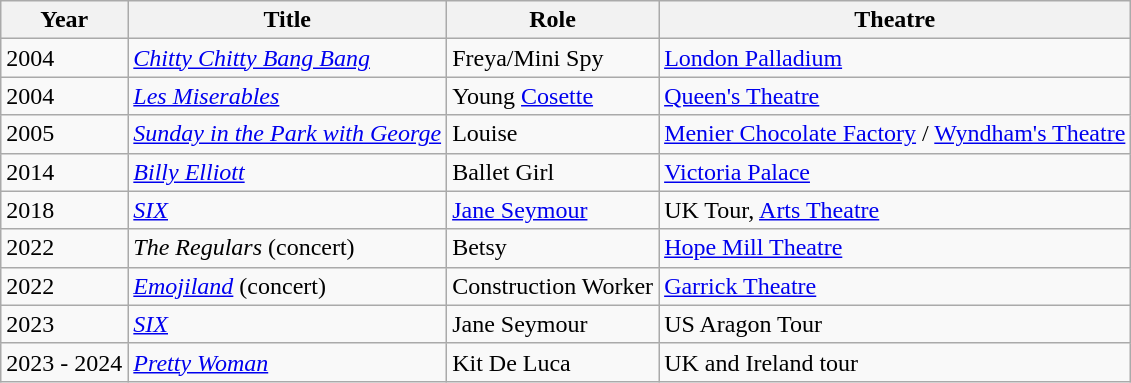<table class="wikitable">
<tr>
<th>Year</th>
<th>Title</th>
<th>Role</th>
<th>Theatre</th>
</tr>
<tr>
<td>2004</td>
<td><em><a href='#'>Chitty Chitty Bang Bang</a></em></td>
<td>Freya/Mini Spy</td>
<td><a href='#'>London Palladium</a></td>
</tr>
<tr>
<td>2004</td>
<td><em><a href='#'>Les Miserables</a></em></td>
<td>Young <a href='#'>Cosette</a></td>
<td><a href='#'>Queen's Theatre</a></td>
</tr>
<tr>
<td>2005</td>
<td><em><a href='#'>Sunday in the Park with George</a></em></td>
<td>Louise</td>
<td><a href='#'>Menier Chocolate Factory</a> / <a href='#'>Wyndham's Theatre</a></td>
</tr>
<tr>
<td>2014</td>
<td><a href='#'><em>Billy Elliott</em></a></td>
<td>Ballet Girl</td>
<td><a href='#'>Victoria Palace</a></td>
</tr>
<tr>
<td>2018</td>
<td><em><a href='#'>SIX</a></em></td>
<td><a href='#'>Jane Seymour</a></td>
<td>UK Tour, <a href='#'>Arts Theatre</a></td>
</tr>
<tr>
<td>2022</td>
<td><em>The Regulars</em> (concert)</td>
<td>Betsy</td>
<td><a href='#'>Hope Mill Theatre</a></td>
</tr>
<tr>
<td>2022</td>
<td><em><a href='#'>Emojiland</a></em> (concert)</td>
<td>Construction Worker</td>
<td><a href='#'>Garrick Theatre</a></td>
</tr>
<tr>
<td>2023</td>
<td><em><a href='#'>SIX</a></em></td>
<td>Jane Seymour</td>
<td>US Aragon Tour</td>
</tr>
<tr>
<td>2023 - 2024</td>
<td><a href='#'><em>Pretty Woman</em></a></td>
<td>Kit De Luca</td>
<td>UK and Ireland tour</td>
</tr>
</table>
